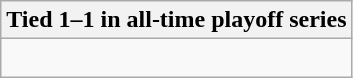<table class="wikitable collapsible collapsed">
<tr>
<th>Tied 1–1 in all-time playoff series</th>
</tr>
<tr>
<td><br>
</td>
</tr>
</table>
